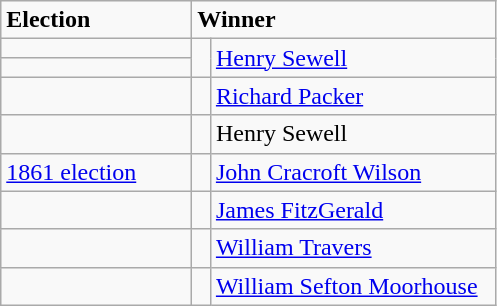<table class="wikitable">
<tr>
<td width=120px><strong>Election</strong></td>
<td width=195px colspan=2><strong>Winner</strong></td>
</tr>
<tr>
<td></td>
<td rowspan=2 width=5px bgcolor=></td>
<td rowspan=2><a href='#'>Henry Sewell</a></td>
</tr>
<tr>
<td></td>
</tr>
<tr>
<td></td>
<td bgcolor=></td>
<td><a href='#'>Richard Packer</a></td>
</tr>
<tr>
<td></td>
<td bgcolor=></td>
<td>Henry Sewell</td>
</tr>
<tr>
<td><a href='#'>1861 election</a></td>
<td bgcolor=></td>
<td><a href='#'>John Cracroft Wilson</a></td>
</tr>
<tr>
<td></td>
<td bgcolor=></td>
<td><a href='#'>James FitzGerald</a></td>
</tr>
<tr>
<td></td>
<td bgcolor=></td>
<td><a href='#'>William Travers</a></td>
</tr>
<tr>
<td></td>
<td bgcolor=></td>
<td><a href='#'>William Sefton Moorhouse</a></td>
</tr>
</table>
